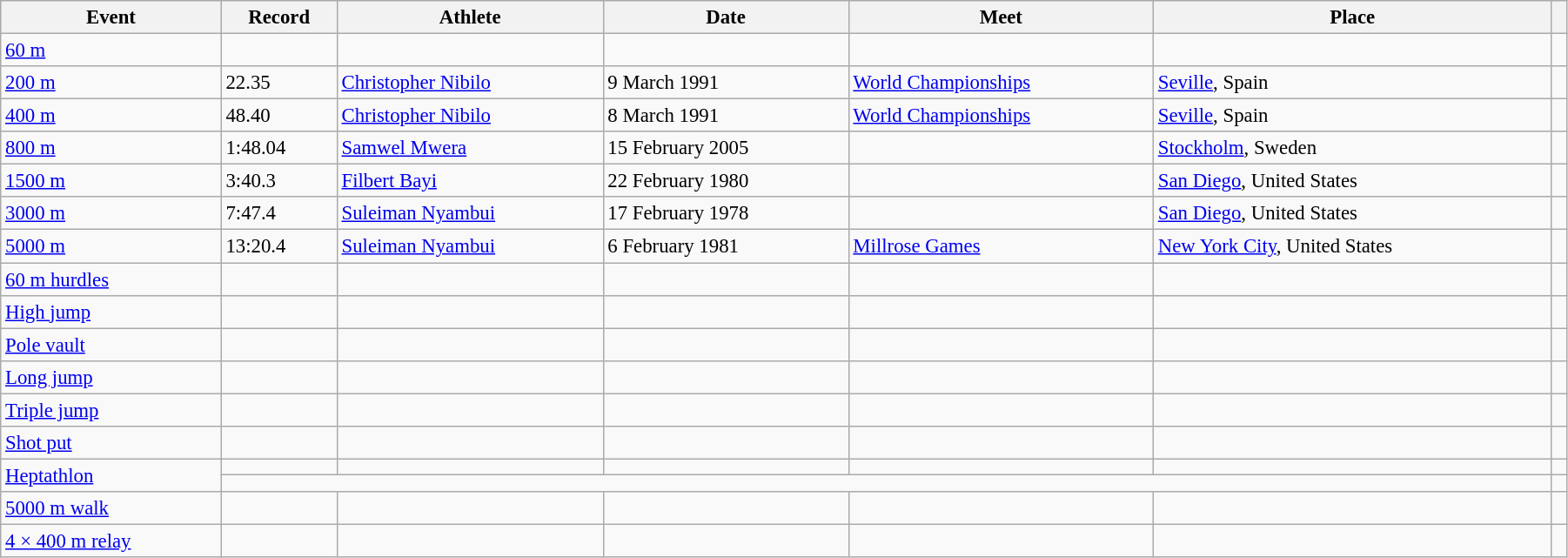<table class="wikitable" style="font-size:95%; width: 95%;">
<tr>
<th>Event</th>
<th>Record</th>
<th>Athlete</th>
<th>Date</th>
<th>Meet</th>
<th>Place</th>
<th></th>
</tr>
<tr>
<td><a href='#'>60 m</a></td>
<td></td>
<td></td>
<td></td>
<td></td>
<td></td>
<td></td>
</tr>
<tr>
<td><a href='#'>200 m</a></td>
<td>22.35</td>
<td><a href='#'>Christopher Nibilo</a></td>
<td>9 March 1991</td>
<td><a href='#'>World Championships</a></td>
<td><a href='#'>Seville</a>, Spain</td>
<td></td>
</tr>
<tr>
<td><a href='#'>400 m</a></td>
<td>48.40</td>
<td><a href='#'>Christopher Nibilo</a></td>
<td>8 March 1991</td>
<td><a href='#'>World Championships</a></td>
<td><a href='#'>Seville</a>, Spain</td>
<td></td>
</tr>
<tr>
<td><a href='#'>800 m</a></td>
<td>1:48.04</td>
<td><a href='#'>Samwel Mwera</a></td>
<td>15 February 2005</td>
<td></td>
<td><a href='#'>Stockholm</a>, Sweden</td>
<td></td>
</tr>
<tr>
<td><a href='#'>1500 m</a></td>
<td>3:40.3</td>
<td><a href='#'>Filbert Bayi</a></td>
<td>22 February 1980</td>
<td></td>
<td><a href='#'>San Diego</a>, United States</td>
<td></td>
</tr>
<tr>
<td><a href='#'>3000 m</a></td>
<td>7:47.4</td>
<td><a href='#'>Suleiman Nyambui</a></td>
<td>17 February 1978</td>
<td></td>
<td><a href='#'>San Diego</a>, United States</td>
<td></td>
</tr>
<tr>
<td><a href='#'>5000 m</a></td>
<td>13:20.4 </td>
<td><a href='#'>Suleiman Nyambui</a></td>
<td>6 February 1981</td>
<td><a href='#'>Millrose Games</a></td>
<td><a href='#'>New York City</a>, United States</td>
<td></td>
</tr>
<tr>
<td><a href='#'>60 m hurdles</a></td>
<td></td>
<td></td>
<td></td>
<td></td>
<td></td>
<td></td>
</tr>
<tr>
<td><a href='#'>High jump</a></td>
<td></td>
<td></td>
<td></td>
<td></td>
<td></td>
<td></td>
</tr>
<tr>
<td><a href='#'>Pole vault</a></td>
<td></td>
<td></td>
<td></td>
<td></td>
<td></td>
<td></td>
</tr>
<tr>
<td><a href='#'>Long jump</a></td>
<td></td>
<td></td>
<td></td>
<td></td>
<td></td>
<td></td>
</tr>
<tr>
<td><a href='#'>Triple jump</a></td>
<td></td>
<td></td>
<td></td>
<td></td>
<td></td>
<td></td>
</tr>
<tr>
<td><a href='#'>Shot put</a></td>
<td></td>
<td></td>
<td></td>
<td></td>
<td></td>
<td></td>
</tr>
<tr>
<td rowspan=2><a href='#'>Heptathlon</a></td>
<td></td>
<td></td>
<td></td>
<td></td>
<td></td>
<td></td>
</tr>
<tr>
<td colspan=5></td>
<td></td>
</tr>
<tr>
<td><a href='#'>5000 m walk</a></td>
<td></td>
<td></td>
<td></td>
<td></td>
<td></td>
<td></td>
</tr>
<tr>
<td><a href='#'>4 × 400 m relay</a></td>
<td></td>
<td></td>
<td></td>
<td></td>
<td></td>
<td></td>
</tr>
</table>
